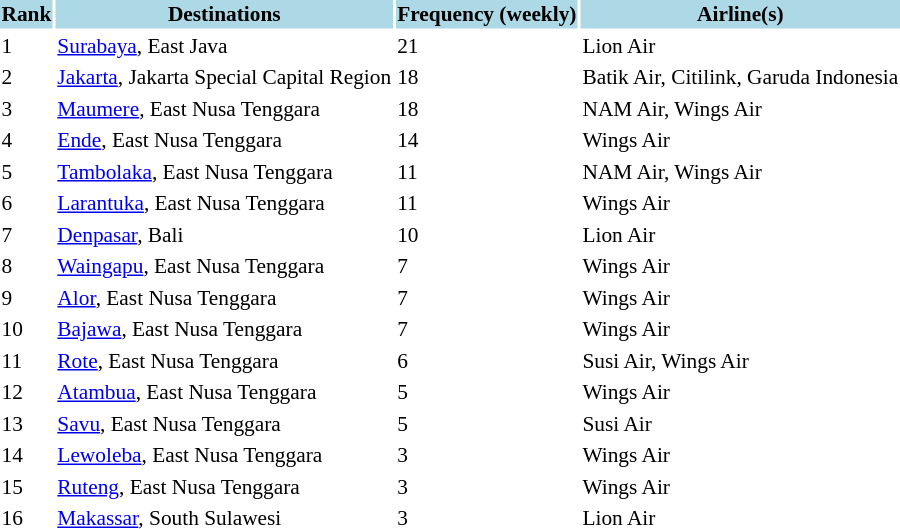<table class="sortable" style="font-size:89%; align=center;">
<tr style="background:lightblue;">
<th>Rank</th>
<th>Destinations</th>
<th>Frequency (weekly)</th>
<th>Airline(s)</th>
</tr>
<tr>
<td>1</td>
<td> <a href='#'>Surabaya</a>, East Java</td>
<td>21</td>
<td>Lion Air</td>
</tr>
<tr>
<td>2</td>
<td> <a href='#'>Jakarta</a>, Jakarta Special Capital Region</td>
<td>18</td>
<td>Batik Air, Citilink, Garuda Indonesia</td>
</tr>
<tr>
<td>3</td>
<td> <a href='#'>Maumere</a>, East Nusa Tenggara</td>
<td>18</td>
<td>NAM Air, Wings Air</td>
</tr>
<tr>
<td>4</td>
<td> <a href='#'>Ende</a>, East Nusa Tenggara</td>
<td>14</td>
<td>Wings Air</td>
</tr>
<tr>
<td>5</td>
<td> <a href='#'>Tambolaka</a>, East Nusa Tenggara</td>
<td>11</td>
<td>NAM Air, Wings Air</td>
</tr>
<tr>
<td>6</td>
<td> <a href='#'>Larantuka</a>, East Nusa Tenggara</td>
<td>11</td>
<td>Wings Air</td>
</tr>
<tr>
<td>7</td>
<td> <a href='#'>Denpasar</a>, Bali</td>
<td>10</td>
<td>Lion Air</td>
</tr>
<tr>
<td>8</td>
<td> <a href='#'>Waingapu</a>, East Nusa Tenggara</td>
<td>7</td>
<td>Wings Air</td>
</tr>
<tr>
<td>9</td>
<td> <a href='#'>Alor</a>, East Nusa Tenggara</td>
<td>7</td>
<td>Wings Air</td>
</tr>
<tr>
<td>10</td>
<td> <a href='#'>Bajawa</a>, East Nusa Tenggara</td>
<td>7</td>
<td>Wings Air</td>
</tr>
<tr>
<td>11</td>
<td> <a href='#'>Rote</a>, East Nusa Tenggara</td>
<td>6</td>
<td>Susi Air, Wings Air</td>
</tr>
<tr>
<td>12</td>
<td> <a href='#'>Atambua</a>, East Nusa Tenggara</td>
<td>5</td>
<td>Wings Air</td>
</tr>
<tr>
<td>13</td>
<td> <a href='#'>Savu</a>, East Nusa Tenggara</td>
<td>5</td>
<td>Susi Air</td>
</tr>
<tr>
<td>14</td>
<td> <a href='#'>Lewoleba</a>, East Nusa Tenggara</td>
<td>3</td>
<td>Wings Air</td>
</tr>
<tr>
<td>15</td>
<td> <a href='#'>Ruteng</a>, East Nusa Tenggara</td>
<td>3</td>
<td>Wings Air</td>
</tr>
<tr>
<td>16</td>
<td> <a href='#'>Makassar</a>, South Sulawesi</td>
<td>3</td>
<td>Lion Air</td>
</tr>
<tr>
</tr>
</table>
